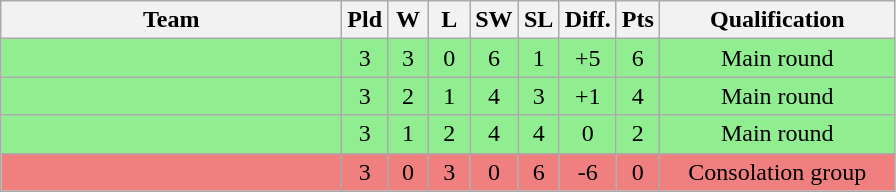<table class=wikitable style="text-align:center">
<tr>
<th width=220>Team</th>
<th width=20>Pld</th>
<th width=20>W</th>
<th width=20>L</th>
<th width=20>SW</th>
<th width=20>SL</th>
<th width=20>Diff.</th>
<th width=20>Pts</th>
<th width=150>Qualification</th>
</tr>
<tr bgcolor=90EE90>
<td align=left></td>
<td>3</td>
<td>3</td>
<td>0</td>
<td>6</td>
<td>1</td>
<td>+5</td>
<td>6</td>
<td>Main round</td>
</tr>
<tr bgcolor=90EE90>
<td align=left></td>
<td>3</td>
<td>2</td>
<td>1</td>
<td>4</td>
<td>3</td>
<td>+1</td>
<td>4</td>
<td>Main round</td>
</tr>
<tr bgcolor=90EE90>
<td align=left></td>
<td>3</td>
<td>1</td>
<td>2</td>
<td>4</td>
<td>4</td>
<td>0</td>
<td>2</td>
<td>Main round</td>
</tr>
<tr bgcolor=F08080>
<td align=left></td>
<td>3</td>
<td>0</td>
<td>3</td>
<td>0</td>
<td>6</td>
<td>-6</td>
<td>0</td>
<td>Consolation group</td>
</tr>
</table>
